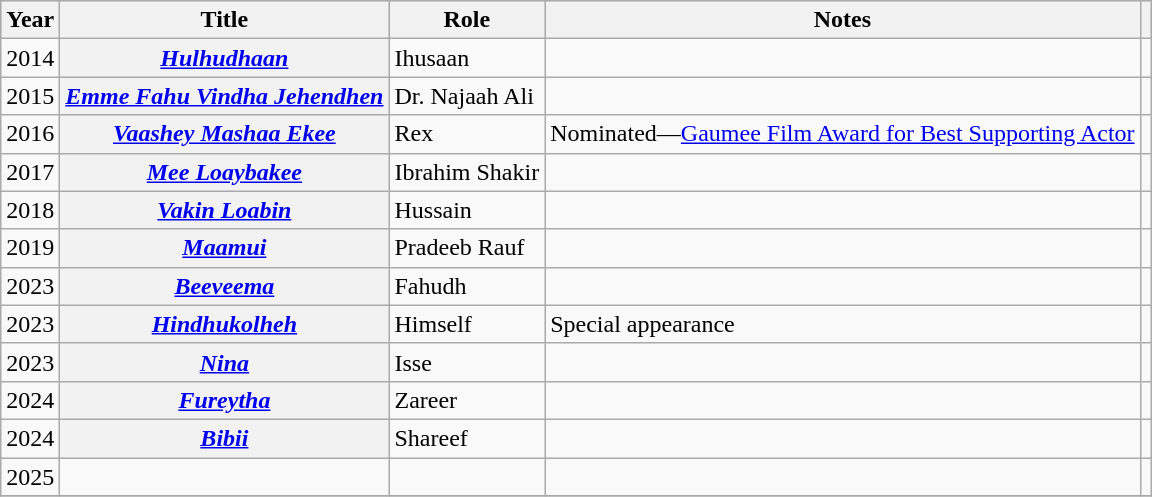<table class="wikitable sortable plainrowheaders">
<tr style="background:#ccc; text-align:center;">
<th scope="col">Year</th>
<th scope="col">Title</th>
<th scope="col">Role</th>
<th scope="col">Notes</th>
<th scope="col" class="unsortable"></th>
</tr>
<tr>
<td>2014</td>
<th scope="row"><em><a href='#'>Hulhudhaan</a></em></th>
<td>Ihusaan</td>
<td></td>
<td style="text-align: center;"></td>
</tr>
<tr>
<td>2015</td>
<th scope="row"><em><a href='#'>Emme Fahu Vindha Jehendhen</a></em></th>
<td>Dr. Najaah Ali</td>
<td></td>
<td style="text-align: center;"></td>
</tr>
<tr>
<td>2016</td>
<th scope="row"><em><a href='#'>Vaashey Mashaa Ekee</a></em></th>
<td>Rex</td>
<td>Nominated—<a href='#'>Gaumee Film Award for Best Supporting Actor</a></td>
<td style="text-align: center;"></td>
</tr>
<tr>
<td>2017</td>
<th scope="row"><em><a href='#'>Mee Loaybakee</a></em></th>
<td>Ibrahim Shakir</td>
<td></td>
<td style="text-align: center;"></td>
</tr>
<tr>
<td>2018</td>
<th scope="row"><em><a href='#'>Vakin Loabin</a></em></th>
<td>Hussain</td>
<td></td>
<td style="text-align: center;"></td>
</tr>
<tr>
<td>2019</td>
<th scope="row"><em><a href='#'>Maamui</a></em></th>
<td>Pradeeb Rauf</td>
<td></td>
<td style="text-align: center;"></td>
</tr>
<tr>
<td>2023</td>
<th scope="row"><em><a href='#'>Beeveema</a></em></th>
<td>Fahudh</td>
<td></td>
<td style="text-align: center;"></td>
</tr>
<tr>
<td>2023</td>
<th scope="row"><em><a href='#'>Hindhukolheh</a></em></th>
<td>Himself</td>
<td>Special appearance</td>
<td style="text-align: center;"></td>
</tr>
<tr>
<td>2023</td>
<th scope="row"><em><a href='#'>Nina</a></em></th>
<td>Isse</td>
<td></td>
<td style="text-align: center;"></td>
</tr>
<tr>
<td>2024</td>
<th scope="row"><em><a href='#'>Fureytha</a></em></th>
<td>Zareer</td>
<td></td>
<td style="text-align:center;"></td>
</tr>
<tr>
<td>2024</td>
<th scope="row"><em><a href='#'>Bibii</a></em></th>
<td>Shareef</td>
<td></td>
<td style="text-align:center;"></td>
</tr>
<tr>
<td>2025</td>
<td></td>
<td></td>
<td></td>
<td></td>
</tr>
<tr>
</tr>
</table>
